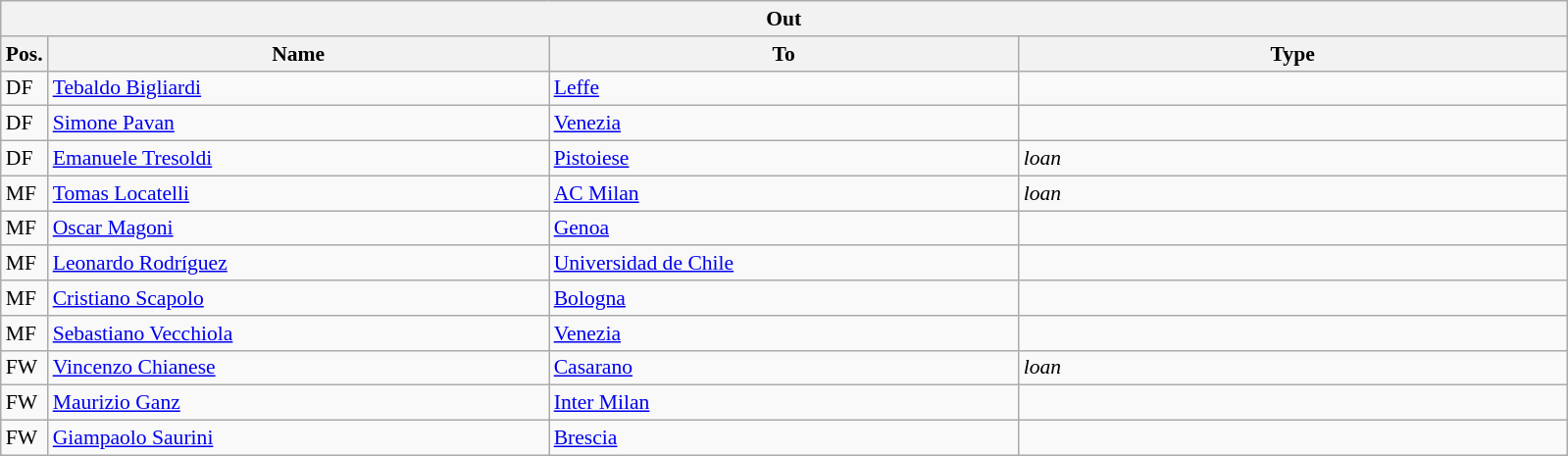<table class="wikitable" style="font-size:90%;">
<tr>
<th colspan="4">Out</th>
</tr>
<tr>
<th width=3%>Pos.</th>
<th width=32%>Name</th>
<th width=30%>To</th>
<th width=35%>Type</th>
</tr>
<tr>
<td>DF</td>
<td><a href='#'>Tebaldo Bigliardi</a></td>
<td><a href='#'>Leffe</a></td>
<td></td>
</tr>
<tr>
<td>DF</td>
<td><a href='#'>Simone Pavan</a></td>
<td><a href='#'>Venezia</a></td>
<td></td>
</tr>
<tr>
<td>DF</td>
<td><a href='#'>Emanuele Tresoldi</a></td>
<td><a href='#'>Pistoiese</a></td>
<td><em>loan</em></td>
</tr>
<tr>
<td>MF</td>
<td><a href='#'>Tomas Locatelli</a></td>
<td><a href='#'>AC Milan</a></td>
<td><em>loan</em></td>
</tr>
<tr>
<td>MF</td>
<td><a href='#'>Oscar Magoni</a></td>
<td><a href='#'>Genoa</a></td>
<td></td>
</tr>
<tr>
<td>MF</td>
<td><a href='#'>Leonardo Rodríguez</a></td>
<td><a href='#'>Universidad de Chile</a></td>
<td></td>
</tr>
<tr>
<td>MF</td>
<td><a href='#'>Cristiano Scapolo</a></td>
<td><a href='#'>Bologna</a></td>
<td></td>
</tr>
<tr>
<td>MF</td>
<td><a href='#'>Sebastiano Vecchiola</a></td>
<td><a href='#'>Venezia</a></td>
<td></td>
</tr>
<tr>
<td>FW</td>
<td><a href='#'>Vincenzo Chianese</a></td>
<td><a href='#'>Casarano</a></td>
<td><em>loan</em></td>
</tr>
<tr>
<td>FW</td>
<td><a href='#'>Maurizio Ganz</a></td>
<td><a href='#'>Inter Milan</a></td>
<td></td>
</tr>
<tr>
<td>FW</td>
<td><a href='#'>Giampaolo Saurini</a></td>
<td><a href='#'>Brescia</a></td>
<td></td>
</tr>
</table>
